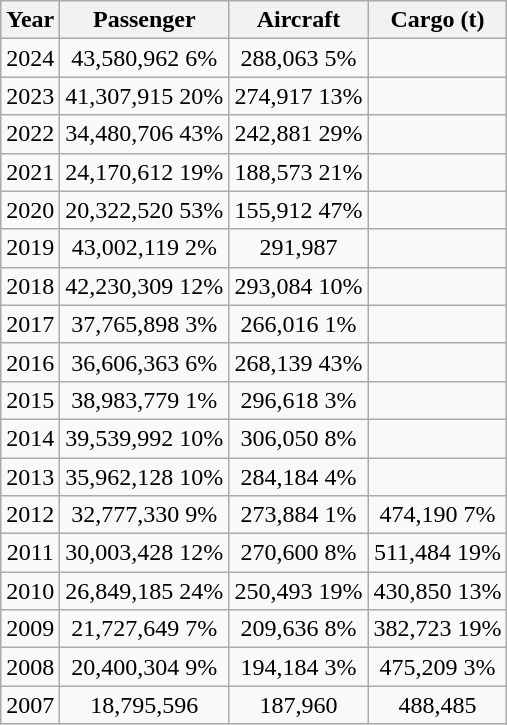<table class="wikitable">
<tr>
<th>Year</th>
<th style="text-align:center;">Passenger</th>
<th>Aircraft</th>
<th>Cargo (t)</th>
</tr>
<tr style="text-align:center;">
<td>2024</td>
<td style="text-align:center;">43,580,962  6%</td>
<td>288,063  5%</td>
<td></td>
</tr>
<tr style="text-align:center;">
<td>2023</td>
<td style="text-align:center;">41,307,915  20%</td>
<td>274,917  13%</td>
<td></td>
</tr>
<tr style="text-align:center;">
<td>2022</td>
<td style="text-align:center;">34,480,706  43%</td>
<td>242,881  29%</td>
<td></td>
</tr>
<tr style="text-align:center;">
<td>2021</td>
<td style="text-align:center;">24,170,612  19%</td>
<td>188,573  21%</td>
<td></td>
</tr>
<tr style="text-align:center;">
<td>2020</td>
<td style="text-align:center;">20,322,520  53%</td>
<td>155,912  47%</td>
<td></td>
</tr>
<tr style="text-align:center;">
<td>2019</td>
<td style="text-align:center;">43,002,119  2%</td>
<td>291,987 </td>
<td></td>
</tr>
<tr style="text-align:center;">
<td>2018</td>
<td style="text-align:center;">42,230,309  12%</td>
<td>293,084  10%</td>
<td></td>
</tr>
<tr style="text-align:center;">
<td>2017</td>
<td style="text-align:center;">37,765,898  3%</td>
<td>266,016  1%</td>
<td></td>
</tr>
<tr style="text-align:center;">
<td>2016</td>
<td style="text-align:center;">36,606,363  6%</td>
<td>268,139  43%</td>
<td></td>
</tr>
<tr style="text-align:center;">
<td>2015</td>
<td style="text-align:center;">38,983,779  1%</td>
<td>296,618  3%</td>
<td></td>
</tr>
<tr style="text-align:center;">
<td>2014</td>
<td style="text-align:center;">39,539,992  10%</td>
<td>306,050  8%</td>
<td></td>
</tr>
<tr style="text-align:center;">
<td>2013</td>
<td style="text-align:center;">35,962,128  10%</td>
<td>284,184  4%</td>
<td></td>
</tr>
<tr style="text-align:center;">
<td>2012</td>
<td style="text-align:center;">32,777,330  9%</td>
<td>273,884  1%</td>
<td>474,190  7%</td>
</tr>
<tr style="text-align:center;">
<td>2011</td>
<td style="text-align:center;">30,003,428  12%</td>
<td>270,600  8%</td>
<td>511,484  19%</td>
</tr>
<tr style="text-align:center;">
<td>2010</td>
<td style="text-align:center;">26,849,185  24%</td>
<td>250,493  19%</td>
<td>430,850  13%</td>
</tr>
<tr style="text-align:center;">
<td>2009</td>
<td style="text-align:center;">21,727,649  7%</td>
<td>209,636  8%</td>
<td>382,723  19%</td>
</tr>
<tr style="text-align:center;">
<td>2008</td>
<td style="text-align:center;">20,400,304  9%</td>
<td>194,184  3%</td>
<td>475,209  3%</td>
</tr>
<tr style="text-align:center;">
<td>2007</td>
<td style="text-align:center;">18,795,596</td>
<td>187,960</td>
<td>488,485</td>
</tr>
</table>
